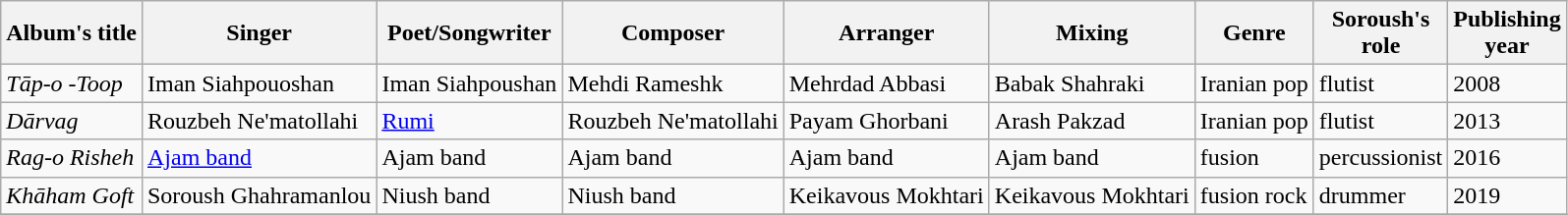<table class="wikitable">
<tr>
<th>Album's title</th>
<th>Singer</th>
<th>Poet/Songwriter</th>
<th>Composer</th>
<th>Arranger</th>
<th>Mixing</th>
<th>Genre</th>
<th>Soroush's<br>role</th>
<th>Publishing<br>year</th>
</tr>
<tr>
<td><em>Tāp-o -Toop</em></td>
<td>Iman Siahpouoshan</td>
<td>Iman Siahpoushan</td>
<td>Mehdi Rameshk</td>
<td>Mehrdad Abbasi</td>
<td>Babak Shahraki</td>
<td>Iranian pop</td>
<td>flutist</td>
<td>2008</td>
</tr>
<tr>
<td><em>Dārvag</em></td>
<td>Rouzbeh Ne'matollahi</td>
<td><a href='#'>Rumi</a></td>
<td>Rouzbeh Ne'matollahi</td>
<td>Payam Ghorbani</td>
<td>Arash Pakzad</td>
<td>Iranian pop</td>
<td>flutist</td>
<td>2013</td>
</tr>
<tr>
<td><em>Rag-o Risheh</em></td>
<td><a href='#'>Ajam band</a></td>
<td>Ajam band</td>
<td>Ajam band</td>
<td>Ajam band</td>
<td>Ajam band</td>
<td>fusion</td>
<td>percussionist</td>
<td>2016</td>
</tr>
<tr>
<td><em>Khāham Goft</em></td>
<td>Soroush Ghahramanlou</td>
<td>Niush band</td>
<td>Niush band</td>
<td>Keikavous Mokhtari</td>
<td>Keikavous Mokhtari</td>
<td>fusion rock</td>
<td>drummer</td>
<td>2019</td>
</tr>
<tr>
</tr>
</table>
